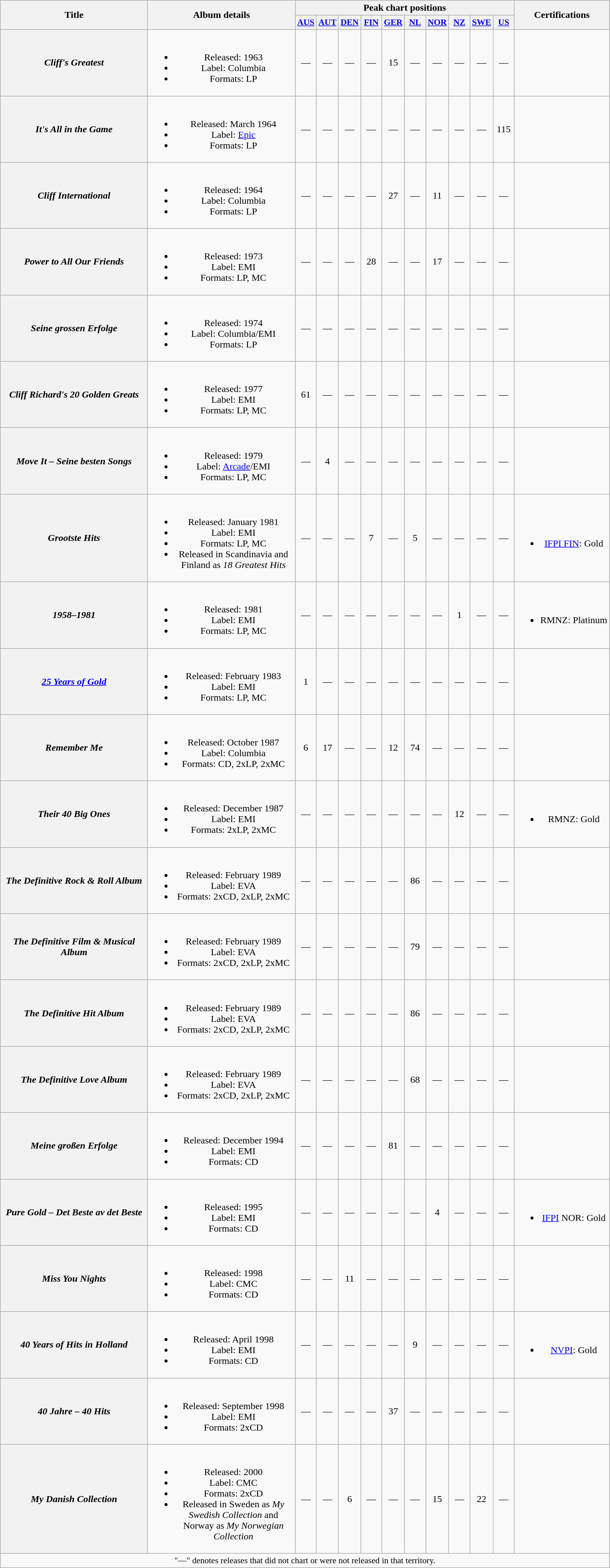<table class="wikitable plainrowheaders" style="text-align:center;">
<tr>
<th rowspan="2" scope="col" style="width:15em;">Title</th>
<th rowspan="2" scope="col" style="width:15em;">Album details</th>
<th colspan="10">Peak chart positions</th>
<th rowspan="2">Certifications</th>
</tr>
<tr>
<th scope="col" style="width:2em;font-size:90%;"><a href='#'>AUS</a><br></th>
<th scope="col" style="width:2em;font-size:90%;"><a href='#'>AUT</a><br></th>
<th scope="col" style="width:2em;font-size:90%;"><a href='#'>DEN</a><br></th>
<th scope="col" style="width:2em;font-size:90%;"><a href='#'>FIN</a><br></th>
<th scope="col" style="width:2em;font-size:90%;"><a href='#'>GER</a><br></th>
<th scope="col" style="width:2em;font-size:90%;"><a href='#'>NL</a><br></th>
<th scope="col" style="width:2em;font-size:90%;"><a href='#'>NOR</a><br></th>
<th scope="col" style="width:2em;font-size:90%;"><a href='#'>NZ</a><br></th>
<th scope="col" style="width:2em;font-size:90%;"><a href='#'>SWE</a><br></th>
<th scope="col" style="width:2em;font-size:90%;"><a href='#'>US</a><br></th>
</tr>
<tr>
<th scope="row"><em>Cliff's Greatest</em></th>
<td><br><ul><li>Released: 1963</li><li>Label: Columbia</li><li>Formats: LP</li></ul></td>
<td>—</td>
<td>—</td>
<td>—</td>
<td>—</td>
<td>15</td>
<td>—</td>
<td>—</td>
<td>—</td>
<td>—</td>
<td>—</td>
<td></td>
</tr>
<tr>
<th scope="row"><em>It's All in the Game</em></th>
<td><br><ul><li>Released: March 1964</li><li>Label: <a href='#'>Epic</a></li><li>Formats: LP</li></ul></td>
<td>—</td>
<td>—</td>
<td>—</td>
<td>—</td>
<td>—</td>
<td>—</td>
<td>—</td>
<td>—</td>
<td>—</td>
<td>115</td>
<td></td>
</tr>
<tr>
<th scope="row"><em>Cliff International</em></th>
<td><br><ul><li>Released: 1964</li><li>Label: Columbia</li><li>Formats: LP</li></ul></td>
<td>—</td>
<td>—</td>
<td>—</td>
<td>—</td>
<td>27</td>
<td>—</td>
<td>11</td>
<td>—</td>
<td>—</td>
<td>—</td>
<td></td>
</tr>
<tr>
<th scope="row"><em>Power to All Our Friends</em></th>
<td><br><ul><li>Released: 1973</li><li>Label: EMI</li><li>Formats: LP, MC</li></ul></td>
<td>—</td>
<td>—</td>
<td>—</td>
<td>28</td>
<td>—</td>
<td>—</td>
<td>17</td>
<td>—</td>
<td>—</td>
<td>—</td>
<td></td>
</tr>
<tr>
<th scope="row"><em>Seine grossen Erfolge</em></th>
<td><br><ul><li>Released: 1974</li><li>Label: Columbia/EMI</li><li>Formats: LP</li></ul></td>
<td>—</td>
<td>—</td>
<td>—</td>
<td>—</td>
<td>—</td>
<td>—</td>
<td>—</td>
<td>—</td>
<td>—</td>
<td>—</td>
<td></td>
</tr>
<tr>
<th scope="row"><em>Cliff Richard's 20 Golden Greats</em></th>
<td><br><ul><li>Released: 1977</li><li>Label: EMI</li><li>Formats: LP, MC</li></ul></td>
<td>61</td>
<td>—</td>
<td>—</td>
<td>—</td>
<td>—</td>
<td>—</td>
<td>—</td>
<td>—</td>
<td>—</td>
<td>—</td>
<td></td>
</tr>
<tr>
<th scope="row"><em>Move It – Seine besten Songs</em></th>
<td><br><ul><li>Released: 1979</li><li>Label: <a href='#'>Arcade</a>/EMI</li><li>Formats: LP, MC</li></ul></td>
<td>—</td>
<td>4</td>
<td>—</td>
<td>—</td>
<td>—</td>
<td>—</td>
<td>—</td>
<td>—</td>
<td>—</td>
<td>—</td>
<td></td>
</tr>
<tr>
<th scope="row"><em>Grootste Hits</em></th>
<td><br><ul><li>Released: January 1981</li><li>Label: EMI</li><li>Formats: LP, MC</li><li>Released in Scandinavia and Finland as <em>18 Greatest Hits</em></li></ul></td>
<td>—</td>
<td>—</td>
<td>—</td>
<td>7</td>
<td>—</td>
<td>5</td>
<td>—</td>
<td>—</td>
<td>—</td>
<td>—</td>
<td><br><ul><li><a href='#'>IFPI FIN</a>: Gold</li></ul></td>
</tr>
<tr>
<th scope="row"><em>1958–1981</em></th>
<td><br><ul><li>Released: 1981</li><li>Label: EMI</li><li>Formats: LP, MC</li></ul></td>
<td>—</td>
<td>—</td>
<td>—</td>
<td>—</td>
<td>—</td>
<td>—</td>
<td>—</td>
<td>1</td>
<td>—</td>
<td>—</td>
<td><br><ul><li>RMNZ: Platinum</li></ul></td>
</tr>
<tr>
<th scope="row"><em><a href='#'>25 Years of Gold</a></em></th>
<td><br><ul><li>Released: February 1983</li><li>Label: EMI</li><li>Formats: LP, MC</li></ul></td>
<td>1</td>
<td>—</td>
<td>—</td>
<td>—</td>
<td>—</td>
<td>—</td>
<td>—</td>
<td>—</td>
<td>—</td>
<td>—</td>
<td></td>
</tr>
<tr>
<th scope="row"><em>Remember Me</em></th>
<td><br><ul><li>Released: October 1987</li><li>Label: Columbia</li><li>Formats: CD, 2xLP, 2xMC</li></ul></td>
<td>6</td>
<td>17</td>
<td>—</td>
<td>—</td>
<td>12</td>
<td>74</td>
<td>—</td>
<td>—</td>
<td>—</td>
<td>—</td>
<td></td>
</tr>
<tr>
<th scope="row"><em>Their 40 Big Ones</em></th>
<td><br><ul><li>Released: December 1987</li><li>Label: EMI</li><li>Formats: 2xLP, 2xMC</li></ul></td>
<td>—</td>
<td>—</td>
<td>—</td>
<td>—</td>
<td>—</td>
<td>—</td>
<td>—</td>
<td>12</td>
<td>—</td>
<td>—</td>
<td><br><ul><li>RMNZ: Gold</li></ul></td>
</tr>
<tr>
<th scope="row"><em>The Definitive Rock & Roll Album</em></th>
<td><br><ul><li>Released: February 1989</li><li>Label: EVA</li><li>Formats: 2xCD, 2xLP, 2xMC</li></ul></td>
<td>—</td>
<td>—</td>
<td>—</td>
<td>—</td>
<td>—</td>
<td>86</td>
<td>—</td>
<td>—</td>
<td>—</td>
<td>—</td>
<td></td>
</tr>
<tr>
<th scope="row"><em>The Definitive Film & Musical Album</em></th>
<td><br><ul><li>Released: February 1989</li><li>Label: EVA</li><li>Formats: 2xCD, 2xLP, 2xMC</li></ul></td>
<td>—</td>
<td>—</td>
<td>—</td>
<td>—</td>
<td>—</td>
<td>79</td>
<td>—</td>
<td>—</td>
<td>—</td>
<td>—</td>
<td></td>
</tr>
<tr>
<th scope="row"><em>The Definitive Hit Album</em></th>
<td><br><ul><li>Released: February 1989</li><li>Label: EVA</li><li>Formats: 2xCD, 2xLP, 2xMC</li></ul></td>
<td>—</td>
<td>—</td>
<td>—</td>
<td>—</td>
<td>—</td>
<td>86</td>
<td>—</td>
<td>—</td>
<td>—</td>
<td>—</td>
<td></td>
</tr>
<tr>
<th scope="row"><em>The Definitive Love Album</em></th>
<td><br><ul><li>Released: February 1989</li><li>Label: EVA</li><li>Formats: 2xCD, 2xLP, 2xMC</li></ul></td>
<td>—</td>
<td>—</td>
<td>—</td>
<td>—</td>
<td>—</td>
<td>68</td>
<td>—</td>
<td>—</td>
<td>—</td>
<td>—</td>
<td></td>
</tr>
<tr>
<th scope="row"><em>Meine großen Erfolge</em></th>
<td><br><ul><li>Released: December 1994</li><li>Label: EMI</li><li>Formats: CD</li></ul></td>
<td>—</td>
<td>—</td>
<td>—</td>
<td>—</td>
<td>81</td>
<td>—</td>
<td>—</td>
<td>—</td>
<td>—</td>
<td>—</td>
<td></td>
</tr>
<tr>
<th scope="row"><em>Pure Gold – Det Beste av det Beste</em></th>
<td><br><ul><li>Released: 1995</li><li>Label: EMI</li><li>Formats: CD</li></ul></td>
<td>—</td>
<td>—</td>
<td>—</td>
<td>—</td>
<td>—</td>
<td>—</td>
<td>4</td>
<td>—</td>
<td>—</td>
<td>—</td>
<td><br><ul><li><a href='#'>IFPI</a> NOR: Gold</li></ul></td>
</tr>
<tr>
<th scope="row"><em>Miss You Nights</em></th>
<td><br><ul><li>Released: 1998</li><li>Label: CMC</li><li>Formats: CD</li></ul></td>
<td>—</td>
<td>—</td>
<td>11</td>
<td>—</td>
<td>—</td>
<td>—</td>
<td>—</td>
<td>—</td>
<td>—</td>
<td>—</td>
<td></td>
</tr>
<tr>
<th scope="row"><em>40 Years of Hits in Holland</em></th>
<td><br><ul><li>Released: April 1998</li><li>Label: EMI</li><li>Formats: CD</li></ul></td>
<td>—</td>
<td>—</td>
<td>—</td>
<td>—</td>
<td>—</td>
<td>9</td>
<td>—</td>
<td>—</td>
<td>—</td>
<td>—</td>
<td><br><ul><li><a href='#'>NVPI</a>: Gold</li></ul></td>
</tr>
<tr>
<th scope="row"><em>40 Jahre – 40 Hits</em></th>
<td><br><ul><li>Released: September 1998</li><li>Label: EMI</li><li>Formats: 2xCD</li></ul></td>
<td>—</td>
<td>—</td>
<td>—</td>
<td>—</td>
<td>37</td>
<td>—</td>
<td>—</td>
<td>—</td>
<td>—</td>
<td>—</td>
<td></td>
</tr>
<tr>
<th scope="row"><em>My Danish Collection</em></th>
<td><br><ul><li>Released: 2000</li><li>Label: CMC</li><li>Formats: 2xCD</li><li>Released in Sweden as <em>My Swedish Collection</em> and Norway as <em>My Norwegian Collection</em></li></ul></td>
<td>—</td>
<td>—</td>
<td>6</td>
<td>—</td>
<td>—</td>
<td>—</td>
<td>15</td>
<td>—</td>
<td>22</td>
<td>—</td>
<td></td>
</tr>
<tr>
<td colspan="13" style="font-size:90%">"—" denotes releases that did not chart or were not released in that territory.</td>
</tr>
</table>
